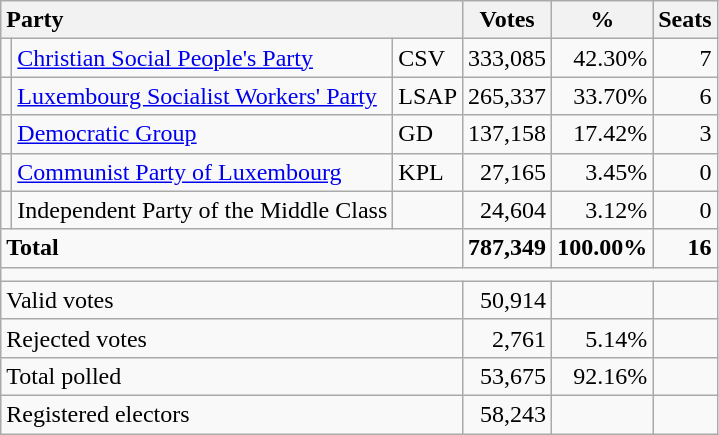<table class="wikitable" border="1" style="text-align:right;">
<tr>
<th style="text-align:left;" valign=bottom colspan=3>Party</th>
<th align=center valign=bottom width="50">Votes</th>
<th align=center valign=bottom width="50">%</th>
<th align=center>Seats</th>
</tr>
<tr>
<td></td>
<td align=left><a href='#'>Christian Social People's Party</a></td>
<td align=left>CSV</td>
<td>333,085</td>
<td>42.30%</td>
<td>7</td>
</tr>
<tr>
<td></td>
<td align=left><a href='#'>Luxembourg Socialist Workers' Party</a></td>
<td align=left>LSAP</td>
<td>265,337</td>
<td>33.70%</td>
<td>6</td>
</tr>
<tr>
<td></td>
<td align=left><a href='#'>Democratic Group</a></td>
<td align=left>GD</td>
<td>137,158</td>
<td>17.42%</td>
<td>3</td>
</tr>
<tr>
<td></td>
<td align=left><a href='#'>Communist Party of Luxembourg</a></td>
<td align=left>KPL</td>
<td>27,165</td>
<td>3.45%</td>
<td>0</td>
</tr>
<tr>
<td></td>
<td align=left>Independent Party of the Middle Class</td>
<td align=left></td>
<td>24,604</td>
<td>3.12%</td>
<td>0</td>
</tr>
<tr style="font-weight:bold">
<td align=left colspan=3>Total</td>
<td>787,349</td>
<td>100.00%</td>
<td>16</td>
</tr>
<tr>
<td colspan=6 height="2"></td>
</tr>
<tr>
<td align=left colspan=3>Valid votes</td>
<td>50,914</td>
<td></td>
<td></td>
</tr>
<tr>
<td align=left colspan=3>Rejected votes</td>
<td>2,761</td>
<td>5.14%</td>
<td></td>
</tr>
<tr>
<td align=left colspan=3>Total polled</td>
<td>53,675</td>
<td>92.16%</td>
<td></td>
</tr>
<tr>
<td align=left colspan=3>Registered electors</td>
<td>58,243</td>
<td></td>
<td></td>
</tr>
</table>
